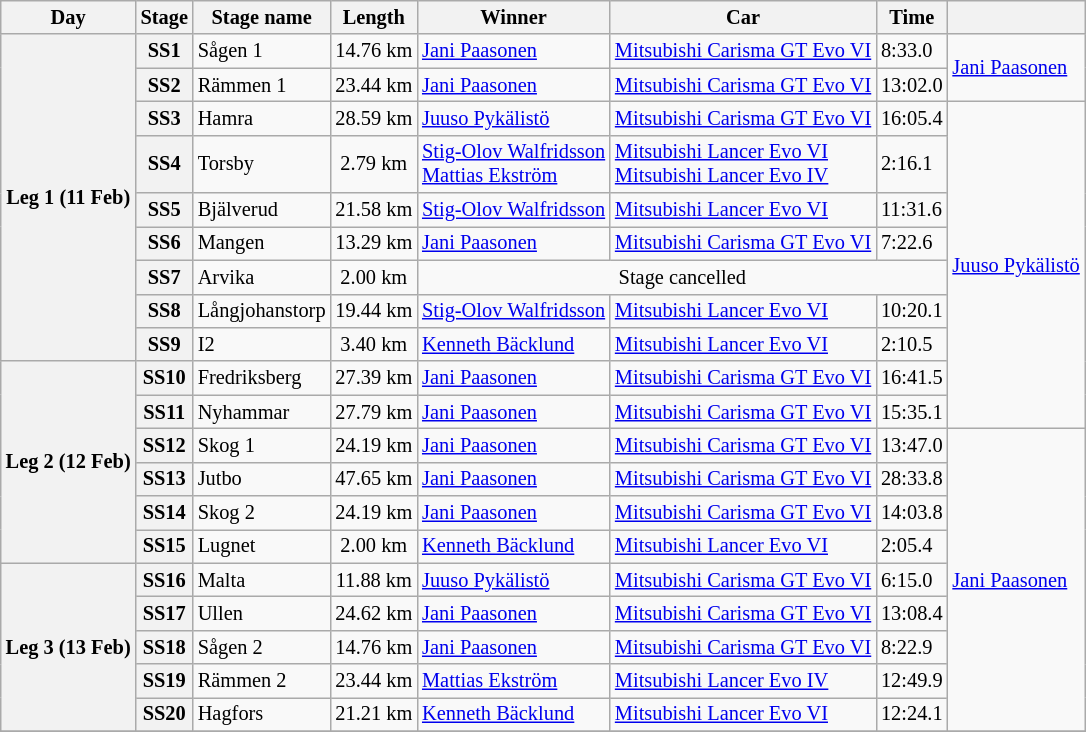<table class="wikitable" style="font-size: 85%;">
<tr>
<th>Day</th>
<th>Stage</th>
<th>Stage name</th>
<th>Length</th>
<th>Winner</th>
<th>Car</th>
<th>Time</th>
<th></th>
</tr>
<tr>
<th rowspan="9">Leg 1 (11 Feb)</th>
<th>SS1</th>
<td>Sågen 1</td>
<td align="center">14.76 km</td>
<td> <a href='#'>Jani Paasonen</a></td>
<td><a href='#'>Mitsubishi Carisma GT Evo VI</a></td>
<td>8:33.0</td>
<td rowspan="2"> <a href='#'>Jani Paasonen</a></td>
</tr>
<tr>
<th>SS2</th>
<td>Rämmen 1</td>
<td align="center">23.44 km</td>
<td> <a href='#'>Jani Paasonen</a></td>
<td><a href='#'>Mitsubishi Carisma GT Evo VI</a></td>
<td>13:02.0</td>
</tr>
<tr>
<th>SS3</th>
<td>Hamra</td>
<td align="center">28.59 km</td>
<td> <a href='#'>Juuso Pykälistö</a></td>
<td><a href='#'>Mitsubishi Carisma GT Evo VI</a></td>
<td>16:05.4</td>
<td rowspan="9"> <a href='#'>Juuso Pykälistö</a></td>
</tr>
<tr>
<th>SS4</th>
<td>Torsby</td>
<td align="center">2.79 km</td>
<td> <a href='#'>Stig-Olov Walfridsson</a><br> <a href='#'>Mattias Ekström</a></td>
<td><a href='#'>Mitsubishi Lancer Evo VI</a><br><a href='#'>Mitsubishi Lancer Evo IV</a></td>
<td>2:16.1</td>
</tr>
<tr>
<th>SS5</th>
<td>Bjälverud</td>
<td align="center">21.58 km</td>
<td> <a href='#'>Stig-Olov Walfridsson</a></td>
<td><a href='#'>Mitsubishi Lancer Evo VI</a></td>
<td>11:31.6</td>
</tr>
<tr>
<th>SS6</th>
<td>Mangen</td>
<td align="center">13.29 km</td>
<td> <a href='#'>Jani Paasonen</a></td>
<td><a href='#'>Mitsubishi Carisma GT Evo VI</a></td>
<td>7:22.6</td>
</tr>
<tr>
<th>SS7</th>
<td>Arvika</td>
<td align="center">2.00 km</td>
<td colspan="3" align="center">Stage cancelled</td>
</tr>
<tr>
<th>SS8</th>
<td>Långjohanstorp</td>
<td align="center">19.44 km</td>
<td> <a href='#'>Stig-Olov Walfridsson</a></td>
<td><a href='#'>Mitsubishi Lancer Evo VI</a></td>
<td>10:20.1</td>
</tr>
<tr>
<th>SS9</th>
<td>I2</td>
<td align="center">3.40 km</td>
<td> <a href='#'>Kenneth Bäcklund</a></td>
<td><a href='#'>Mitsubishi Lancer Evo VI</a></td>
<td>2:10.5</td>
</tr>
<tr>
<th rowspan="6">Leg 2 (12 Feb)</th>
<th>SS10</th>
<td>Fredriksberg</td>
<td align="center">27.39 km</td>
<td> <a href='#'>Jani Paasonen</a></td>
<td><a href='#'>Mitsubishi Carisma GT Evo VI</a></td>
<td>16:41.5</td>
</tr>
<tr>
<th>SS11</th>
<td>Nyhammar</td>
<td align="center">27.79 km</td>
<td> <a href='#'>Jani Paasonen</a></td>
<td><a href='#'>Mitsubishi Carisma GT Evo VI</a></td>
<td>15:35.1</td>
</tr>
<tr>
<th>SS12</th>
<td>Skog 1</td>
<td align="center">24.19 km</td>
<td> <a href='#'>Jani Paasonen</a></td>
<td><a href='#'>Mitsubishi Carisma GT Evo VI</a></td>
<td>13:47.0</td>
<td rowspan="9"> <a href='#'>Jani Paasonen</a></td>
</tr>
<tr>
<th>SS13</th>
<td>Jutbo</td>
<td align="center">47.65 km</td>
<td> <a href='#'>Jani Paasonen</a></td>
<td><a href='#'>Mitsubishi Carisma GT Evo VI</a></td>
<td>28:33.8</td>
</tr>
<tr>
<th>SS14</th>
<td>Skog 2</td>
<td align="center">24.19 km</td>
<td> <a href='#'>Jani Paasonen</a></td>
<td><a href='#'>Mitsubishi Carisma GT Evo VI</a></td>
<td>14:03.8</td>
</tr>
<tr>
<th>SS15</th>
<td>Lugnet</td>
<td align="center">2.00 km</td>
<td> <a href='#'>Kenneth Bäcklund</a></td>
<td><a href='#'>Mitsubishi Lancer Evo VI</a></td>
<td>2:05.4</td>
</tr>
<tr>
<th rowspan="5">Leg 3 (13 Feb)</th>
<th>SS16</th>
<td>Malta</td>
<td align="center">11.88 km</td>
<td> <a href='#'>Juuso Pykälistö</a></td>
<td><a href='#'>Mitsubishi Carisma GT Evo VI</a></td>
<td>6:15.0</td>
</tr>
<tr>
<th>SS17</th>
<td>Ullen</td>
<td align="center">24.62 km</td>
<td> <a href='#'>Jani Paasonen</a></td>
<td><a href='#'>Mitsubishi Carisma GT Evo VI</a></td>
<td>13:08.4</td>
</tr>
<tr>
<th>SS18</th>
<td>Sågen 2</td>
<td align="center">14.76 km</td>
<td> <a href='#'>Jani Paasonen</a></td>
<td><a href='#'>Mitsubishi Carisma GT Evo VI</a></td>
<td>8:22.9</td>
</tr>
<tr>
<th>SS19</th>
<td>Rämmen 2</td>
<td align="center">23.44 km</td>
<td> <a href='#'>Mattias Ekström</a></td>
<td><a href='#'>Mitsubishi Lancer Evo IV</a></td>
<td>12:49.9</td>
</tr>
<tr>
<th>SS20</th>
<td>Hagfors</td>
<td align="center">21.21 km</td>
<td> <a href='#'>Kenneth Bäcklund</a></td>
<td><a href='#'>Mitsubishi Lancer Evo VI</a></td>
<td>12:24.1</td>
</tr>
<tr>
</tr>
</table>
